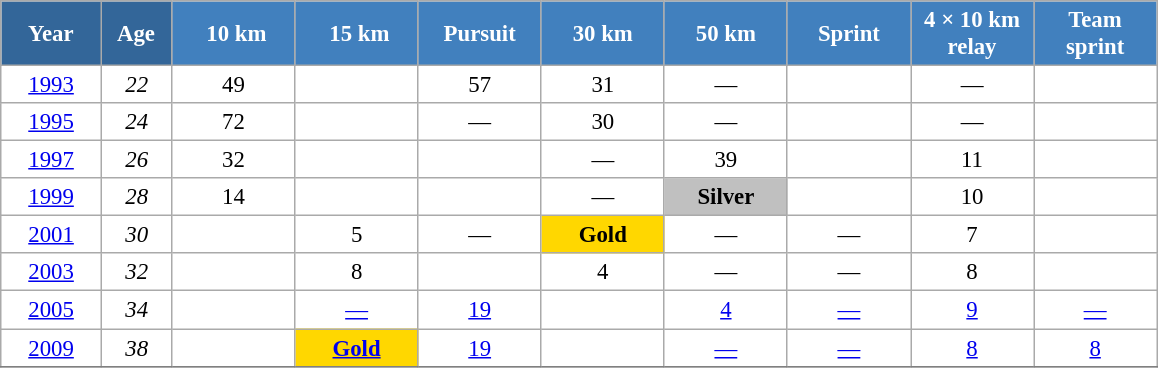<table class="wikitable" style="font-size:95%; text-align:center; border:grey solid 1px; border-collapse:collapse; background:#ffffff;">
<tr>
<th style="background-color:#369; color:white; width:60px;"> Year </th>
<th style="background-color:#369; color:white; width:40px;"> Age </th>
<th style="background-color:#4180be; color:white; width:75px;"> 10 km</th>
<th style="background-color:#4180be; color:white; width:75px;"> 15 km</th>
<th style="background-color:#4180be; color:white; width:75px;"> Pursuit </th>
<th style="background-color:#4180be; color:white; width:75px;"> 30 km </th>
<th style="background-color:#4180be; color:white; width:75px;"> 50 km </th>
<th style="background-color:#4180be; color:white; width:75px;"> Sprint </th>
<th style="background-color:#4180be; color:white; width:75px;"> 4 × 10 km <br> relay </th>
<th style="background-color:#4180be; color:white; width:75px;"> Team <br> sprint </th>
</tr>
<tr>
<td><a href='#'>1993</a></td>
<td><em>22</em></td>
<td>49</td>
<td></td>
<td>57</td>
<td>31</td>
<td>—</td>
<td></td>
<td>—</td>
<td></td>
</tr>
<tr>
<td><a href='#'>1995</a></td>
<td><em>24</em></td>
<td>72</td>
<td></td>
<td>—</td>
<td>30</td>
<td>—</td>
<td></td>
<td>—</td>
<td></td>
</tr>
<tr>
<td><a href='#'>1997</a></td>
<td><em>26</em></td>
<td>32</td>
<td></td>
<td></td>
<td>—</td>
<td>39</td>
<td></td>
<td>11</td>
<td></td>
</tr>
<tr>
<td><a href='#'>1999</a></td>
<td><em>28</em></td>
<td>14</td>
<td></td>
<td></td>
<td>—</td>
<td style="background:silver;"><strong>Silver</strong></td>
<td></td>
<td>10</td>
<td></td>
</tr>
<tr>
<td><a href='#'>2001</a></td>
<td><em>30</em></td>
<td></td>
<td>5</td>
<td>—</td>
<td bgcolor=gold><strong>Gold</strong></td>
<td>—</td>
<td>—</td>
<td>7</td>
<td></td>
</tr>
<tr>
<td><a href='#'>2003</a></td>
<td><em>32</em></td>
<td></td>
<td>8</td>
<td></td>
<td>4</td>
<td>—</td>
<td>—</td>
<td>8</td>
<td></td>
</tr>
<tr>
<td><a href='#'>2005</a></td>
<td><em>34</em></td>
<td></td>
<td><a href='#'>—</a></td>
<td><a href='#'>19</a></td>
<td></td>
<td><a href='#'>4</a></td>
<td><a href='#'>—</a></td>
<td><a href='#'>9</a></td>
<td><a href='#'>—</a></td>
</tr>
<tr>
<td><a href='#'>2009</a></td>
<td><em>38</em></td>
<td></td>
<td bgcolor=gold><a href='#'><strong>Gold</strong></a></td>
<td><a href='#'>19</a></td>
<td></td>
<td><a href='#'>—</a></td>
<td><a href='#'>—</a></td>
<td><a href='#'>8</a></td>
<td><a href='#'>8</a></td>
</tr>
<tr>
</tr>
</table>
